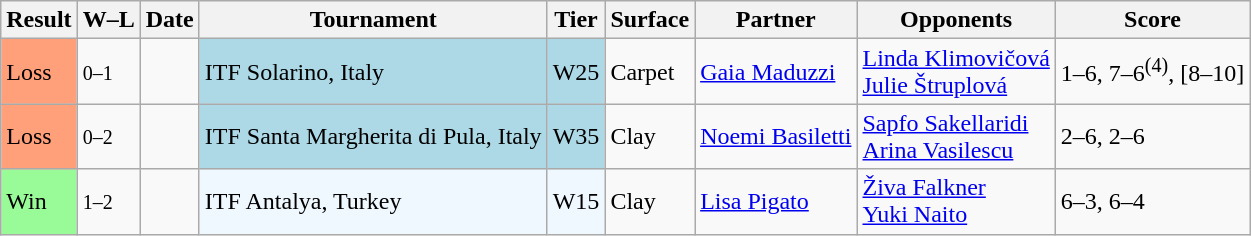<table class="sortable wikitable">
<tr>
<th>Result</th>
<th class="unsortable">W–L</th>
<th>Date</th>
<th>Tournament</th>
<th>Tier</th>
<th>Surface</th>
<th>Partner</th>
<th>Opponents</th>
<th class="unsortable">Score</th>
</tr>
<tr>
<td style="background:#ffa07a;">Loss</td>
<td><small>0–1</small></td>
<td></td>
<td style="background:lightblue;">ITF Solarino, Italy</td>
<td style="background:lightblue;">W25</td>
<td>Carpet</td>
<td> <a href='#'>Gaia Maduzzi</a></td>
<td> <a href='#'>Linda Klimovičová</a> <br>  <a href='#'>Julie Štruplová</a></td>
<td>1–6, 7–6<sup>(4)</sup>, [8–10]</td>
</tr>
<tr>
<td style="background:#ffa07a;">Loss</td>
<td><small>0–2</small></td>
<td></td>
<td style="background:lightblue;">ITF Santa Margherita di Pula, Italy</td>
<td style="background:lightblue;">W35</td>
<td>Clay</td>
<td> <a href='#'>Noemi Basiletti</a></td>
<td> <a href='#'>Sapfo Sakellaridi</a> <br>  <a href='#'>Arina Vasilescu</a></td>
<td>2–6, 2–6</td>
</tr>
<tr>
<td style="background:#98FB98;">Win</td>
<td><small>1–2</small></td>
<td></td>
<td style="background:#f0f8ff;">ITF Antalya, Turkey</td>
<td style="background:#f0f8ff;">W15</td>
<td>Clay</td>
<td> <a href='#'>Lisa Pigato</a></td>
<td> <a href='#'>Živa Falkner</a> <br>  <a href='#'>Yuki Naito</a></td>
<td>6–3, 6–4</td>
</tr>
</table>
